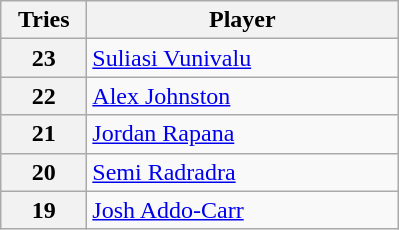<table class="wikitable" style="text-align:left;">
<tr>
<th width=50>Tries</th>
<th width=200>Player</th>
</tr>
<tr>
<th>23</th>
<td> <a href='#'>Suliasi Vunivalu</a></td>
</tr>
<tr>
<th>22</th>
<td> <a href='#'>Alex Johnston</a></td>
</tr>
<tr>
<th>21</th>
<td> <a href='#'>Jordan Rapana</a></td>
</tr>
<tr>
<th>20</th>
<td> <a href='#'>Semi Radradra</a></td>
</tr>
<tr>
<th>19</th>
<td> <a href='#'>Josh Addo-Carr</a></td>
</tr>
</table>
